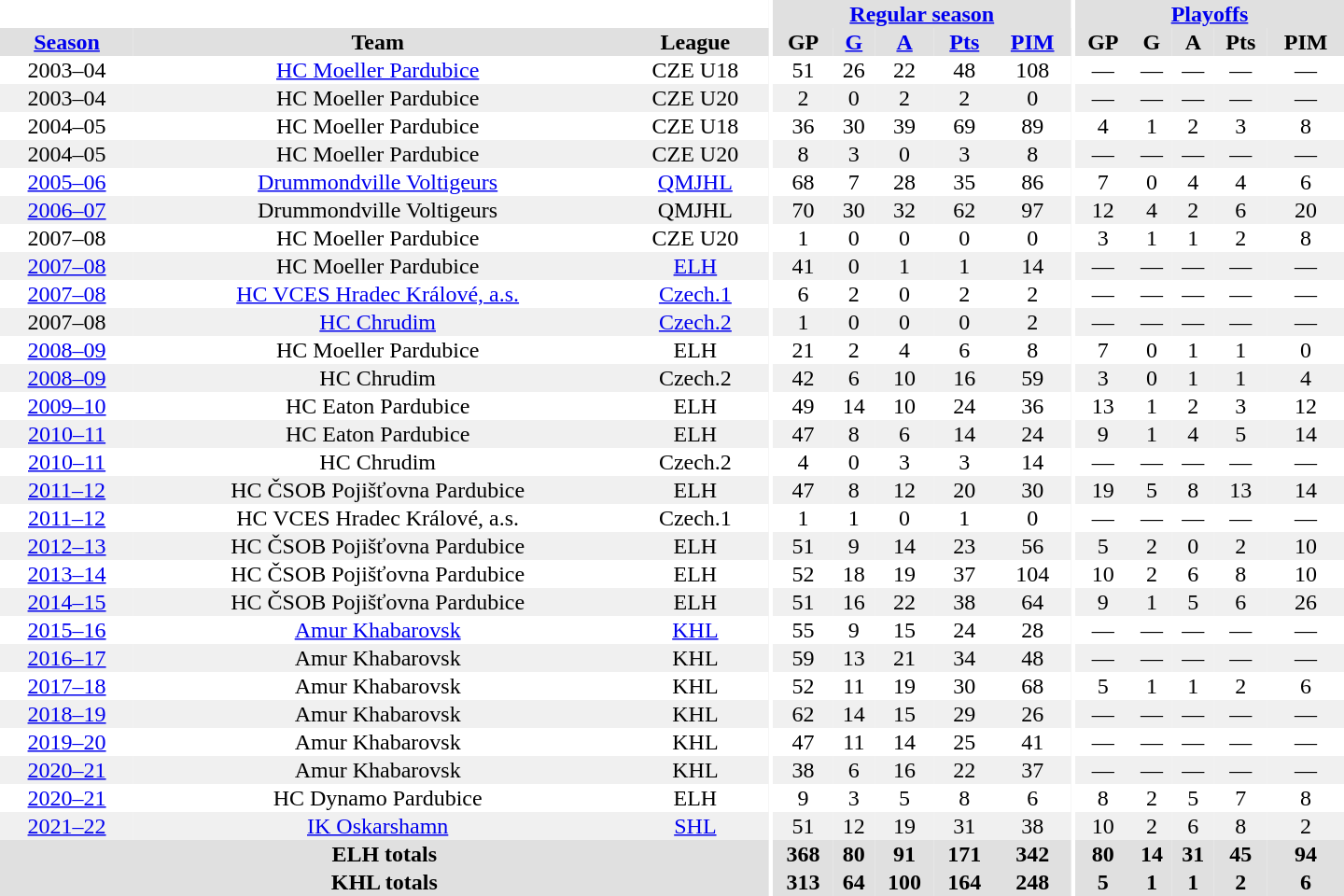<table border="0" cellpadding="1" cellspacing="0" style="text-align:center; width:60em">
<tr bgcolor="#e0e0e0">
<th colspan="3"  bgcolor="#ffffff"></th>
<th rowspan="101" bgcolor="#ffffff"></th>
<th colspan="5"><a href='#'>Regular season</a></th>
<th rowspan="101" bgcolor="#ffffff"></th>
<th colspan="5"><a href='#'>Playoffs</a></th>
</tr>
<tr bgcolor="#e0e0e0">
<th><a href='#'>Season</a></th>
<th>Team</th>
<th>League</th>
<th>GP</th>
<th><a href='#'>G</a></th>
<th><a href='#'>A</a></th>
<th><a href='#'>Pts</a></th>
<th><a href='#'>PIM</a></th>
<th>GP</th>
<th>G</th>
<th>A</th>
<th>Pts</th>
<th>PIM</th>
</tr>
<tr>
<td>2003–04</td>
<td><a href='#'>HC Moeller Pardubice</a></td>
<td>CZE U18</td>
<td>51</td>
<td>26</td>
<td>22</td>
<td>48</td>
<td>108</td>
<td>—</td>
<td>—</td>
<td>—</td>
<td>—</td>
<td>—</td>
</tr>
<tr bgcolor="#f0f0f0">
<td>2003–04</td>
<td>HC Moeller Pardubice</td>
<td>CZE U20</td>
<td>2</td>
<td>0</td>
<td>2</td>
<td>2</td>
<td>0</td>
<td>—</td>
<td>—</td>
<td>—</td>
<td>—</td>
<td>—</td>
</tr>
<tr>
<td>2004–05</td>
<td>HC Moeller Pardubice</td>
<td>CZE U18</td>
<td>36</td>
<td>30</td>
<td>39</td>
<td>69</td>
<td>89</td>
<td>4</td>
<td>1</td>
<td>2</td>
<td>3</td>
<td>8</td>
</tr>
<tr bgcolor="#f0f0f0">
<td>2004–05</td>
<td>HC Moeller Pardubice</td>
<td>CZE U20</td>
<td>8</td>
<td>3</td>
<td>0</td>
<td>3</td>
<td>8</td>
<td>—</td>
<td>—</td>
<td>—</td>
<td>—</td>
<td>—</td>
</tr>
<tr>
<td><a href='#'>2005–06</a></td>
<td><a href='#'>Drummondville Voltigeurs</a></td>
<td><a href='#'>QMJHL</a></td>
<td>68</td>
<td>7</td>
<td>28</td>
<td>35</td>
<td>86</td>
<td>7</td>
<td>0</td>
<td>4</td>
<td>4</td>
<td>6</td>
</tr>
<tr bgcolor="#f0f0f0">
<td><a href='#'>2006–07</a></td>
<td>Drummondville Voltigeurs</td>
<td>QMJHL</td>
<td>70</td>
<td>30</td>
<td>32</td>
<td>62</td>
<td>97</td>
<td>12</td>
<td>4</td>
<td>2</td>
<td>6</td>
<td>20</td>
</tr>
<tr>
<td>2007–08</td>
<td>HC Moeller Pardubice</td>
<td>CZE U20</td>
<td>1</td>
<td>0</td>
<td>0</td>
<td>0</td>
<td>0</td>
<td>3</td>
<td>1</td>
<td>1</td>
<td>2</td>
<td>8</td>
</tr>
<tr bgcolor="#f0f0f0">
<td><a href='#'>2007–08</a></td>
<td>HC Moeller Pardubice</td>
<td><a href='#'>ELH</a></td>
<td>41</td>
<td>0</td>
<td>1</td>
<td>1</td>
<td>14</td>
<td>—</td>
<td>—</td>
<td>—</td>
<td>—</td>
<td>—</td>
</tr>
<tr>
<td><a href='#'>2007–08</a></td>
<td><a href='#'>HC VCES Hradec Králové, a.s.</a></td>
<td><a href='#'>Czech.1</a></td>
<td>6</td>
<td>2</td>
<td>0</td>
<td>2</td>
<td>2</td>
<td>—</td>
<td>—</td>
<td>—</td>
<td>—</td>
<td>—</td>
</tr>
<tr bgcolor="#f0f0f0">
<td>2007–08</td>
<td><a href='#'>HC Chrudim</a></td>
<td><a href='#'>Czech.2</a></td>
<td>1</td>
<td>0</td>
<td>0</td>
<td>0</td>
<td>2</td>
<td>—</td>
<td>—</td>
<td>—</td>
<td>—</td>
<td>—</td>
</tr>
<tr>
<td><a href='#'>2008–09</a></td>
<td>HC Moeller Pardubice</td>
<td>ELH</td>
<td>21</td>
<td>2</td>
<td>4</td>
<td>6</td>
<td>8</td>
<td>7</td>
<td>0</td>
<td>1</td>
<td>1</td>
<td>0</td>
</tr>
<tr bgcolor="#f0f0f0">
<td><a href='#'>2008–09</a></td>
<td>HC Chrudim</td>
<td>Czech.2</td>
<td>42</td>
<td>6</td>
<td>10</td>
<td>16</td>
<td>59</td>
<td>3</td>
<td>0</td>
<td>1</td>
<td>1</td>
<td>4</td>
</tr>
<tr>
<td><a href='#'>2009–10</a></td>
<td>HC Eaton Pardubice</td>
<td>ELH</td>
<td>49</td>
<td>14</td>
<td>10</td>
<td>24</td>
<td>36</td>
<td>13</td>
<td>1</td>
<td>2</td>
<td>3</td>
<td>12</td>
</tr>
<tr bgcolor="#f0f0f0">
<td><a href='#'>2010–11</a></td>
<td>HC Eaton Pardubice</td>
<td>ELH</td>
<td>47</td>
<td>8</td>
<td>6</td>
<td>14</td>
<td>24</td>
<td>9</td>
<td>1</td>
<td>4</td>
<td>5</td>
<td>14</td>
</tr>
<tr>
<td><a href='#'>2010–11</a></td>
<td>HC Chrudim</td>
<td>Czech.2</td>
<td>4</td>
<td>0</td>
<td>3</td>
<td>3</td>
<td>14</td>
<td>—</td>
<td>—</td>
<td>—</td>
<td>—</td>
<td>—</td>
</tr>
<tr bgcolor="#f0f0f0">
<td><a href='#'>2011–12</a></td>
<td>HC ČSOB Pojišťovna Pardubice</td>
<td>ELH</td>
<td>47</td>
<td>8</td>
<td>12</td>
<td>20</td>
<td>30</td>
<td>19</td>
<td>5</td>
<td>8</td>
<td>13</td>
<td>14</td>
</tr>
<tr>
<td><a href='#'>2011–12</a></td>
<td>HC VCES Hradec Králové, a.s.</td>
<td>Czech.1</td>
<td>1</td>
<td>1</td>
<td>0</td>
<td>1</td>
<td>0</td>
<td>—</td>
<td>—</td>
<td>—</td>
<td>—</td>
<td>—</td>
</tr>
<tr bgcolor="#f0f0f0">
<td><a href='#'>2012–13</a></td>
<td>HC ČSOB Pojišťovna Pardubice</td>
<td>ELH</td>
<td>51</td>
<td>9</td>
<td>14</td>
<td>23</td>
<td>56</td>
<td>5</td>
<td>2</td>
<td>0</td>
<td>2</td>
<td>10</td>
</tr>
<tr>
<td><a href='#'>2013–14</a></td>
<td>HC ČSOB Pojišťovna Pardubice</td>
<td>ELH</td>
<td>52</td>
<td>18</td>
<td>19</td>
<td>37</td>
<td>104</td>
<td>10</td>
<td>2</td>
<td>6</td>
<td>8</td>
<td>10</td>
</tr>
<tr bgcolor="#f0f0f0">
<td><a href='#'>2014–15</a></td>
<td>HC ČSOB Pojišťovna Pardubice</td>
<td>ELH</td>
<td>51</td>
<td>16</td>
<td>22</td>
<td>38</td>
<td>64</td>
<td>9</td>
<td>1</td>
<td>5</td>
<td>6</td>
<td>26</td>
</tr>
<tr>
<td><a href='#'>2015–16</a></td>
<td><a href='#'>Amur Khabarovsk</a></td>
<td><a href='#'>KHL</a></td>
<td>55</td>
<td>9</td>
<td>15</td>
<td>24</td>
<td>28</td>
<td>—</td>
<td>—</td>
<td>—</td>
<td>—</td>
<td>—</td>
</tr>
<tr bgcolor="#f0f0f0">
<td><a href='#'>2016–17</a></td>
<td>Amur Khabarovsk</td>
<td>KHL</td>
<td>59</td>
<td>13</td>
<td>21</td>
<td>34</td>
<td>48</td>
<td>—</td>
<td>—</td>
<td>—</td>
<td>—</td>
<td>—</td>
</tr>
<tr>
<td><a href='#'>2017–18</a></td>
<td>Amur Khabarovsk</td>
<td>KHL</td>
<td>52</td>
<td>11</td>
<td>19</td>
<td>30</td>
<td>68</td>
<td>5</td>
<td>1</td>
<td>1</td>
<td>2</td>
<td>6</td>
</tr>
<tr bgcolor="#f0f0f0">
<td><a href='#'>2018–19</a></td>
<td>Amur Khabarovsk</td>
<td>KHL</td>
<td>62</td>
<td>14</td>
<td>15</td>
<td>29</td>
<td>26</td>
<td>—</td>
<td>—</td>
<td>—</td>
<td>—</td>
<td>—</td>
</tr>
<tr>
<td><a href='#'>2019–20</a></td>
<td>Amur Khabarovsk</td>
<td>KHL</td>
<td>47</td>
<td>11</td>
<td>14</td>
<td>25</td>
<td>41</td>
<td>—</td>
<td>—</td>
<td>—</td>
<td>—</td>
<td>—</td>
</tr>
<tr bgcolor="#f0f0f0">
<td><a href='#'>2020–21</a></td>
<td>Amur Khabarovsk</td>
<td>KHL</td>
<td>38</td>
<td>6</td>
<td>16</td>
<td>22</td>
<td>37</td>
<td>—</td>
<td>—</td>
<td>—</td>
<td>—</td>
<td>—</td>
</tr>
<tr>
<td><a href='#'>2020–21</a></td>
<td>HC Dynamo Pardubice</td>
<td>ELH</td>
<td>9</td>
<td>3</td>
<td>5</td>
<td>8</td>
<td>6</td>
<td>8</td>
<td>2</td>
<td>5</td>
<td>7</td>
<td>8</td>
</tr>
<tr bgcolor="#f0f0f0">
<td><a href='#'>2021–22</a></td>
<td><a href='#'>IK Oskarshamn</a></td>
<td><a href='#'>SHL</a></td>
<td>51</td>
<td>12</td>
<td>19</td>
<td>31</td>
<td>38</td>
<td>10</td>
<td>2</td>
<td>6</td>
<td>8</td>
<td>2</td>
</tr>
<tr bgcolor="#e0e0e0">
<th colspan="3">ELH totals</th>
<th>368</th>
<th>80</th>
<th>91</th>
<th>171</th>
<th>342</th>
<th>80</th>
<th>14</th>
<th>31</th>
<th>45</th>
<th>94</th>
</tr>
<tr bgcolor="#e0e0e0">
<th colspan="3">KHL totals</th>
<th>313</th>
<th>64</th>
<th>100</th>
<th>164</th>
<th>248</th>
<th>5</th>
<th>1</th>
<th>1</th>
<th>2</th>
<th>6</th>
</tr>
</table>
